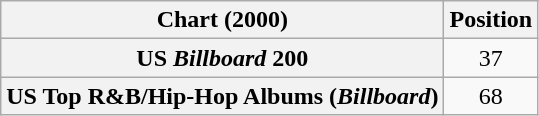<table class="wikitable sortable plainrowheaders" style="text-align:center">
<tr>
<th scope="col">Chart (2000)</th>
<th scope="col">Position</th>
</tr>
<tr>
<th scope="row">US <em>Billboard</em> 200</th>
<td>37</td>
</tr>
<tr>
<th scope="row">US Top R&B/Hip-Hop Albums (<em>Billboard</em>)</th>
<td>68</td>
</tr>
</table>
